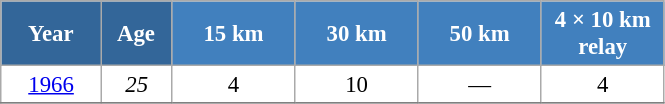<table class="wikitable" style="font-size:95%; text-align:center; border:grey solid 1px; border-collapse:collapse; background:#ffffff;">
<tr>
<th style="background-color:#369; color:white; width:60px;"> Year </th>
<th style="background-color:#369; color:white; width:40px;"> Age </th>
<th style="background-color:#4180be; color:white; width:75px;"> 15 km </th>
<th style="background-color:#4180be; color:white; width:75px;"> 30 km </th>
<th style="background-color:#4180be; color:white; width:75px;"> 50 km </th>
<th style="background-color:#4180be; color:white; width:75px;"> 4 × 10 km <br> relay </th>
</tr>
<tr>
<td><a href='#'>1966</a></td>
<td><em>25</em></td>
<td>4</td>
<td>10</td>
<td>—</td>
<td>4</td>
</tr>
<tr>
</tr>
</table>
